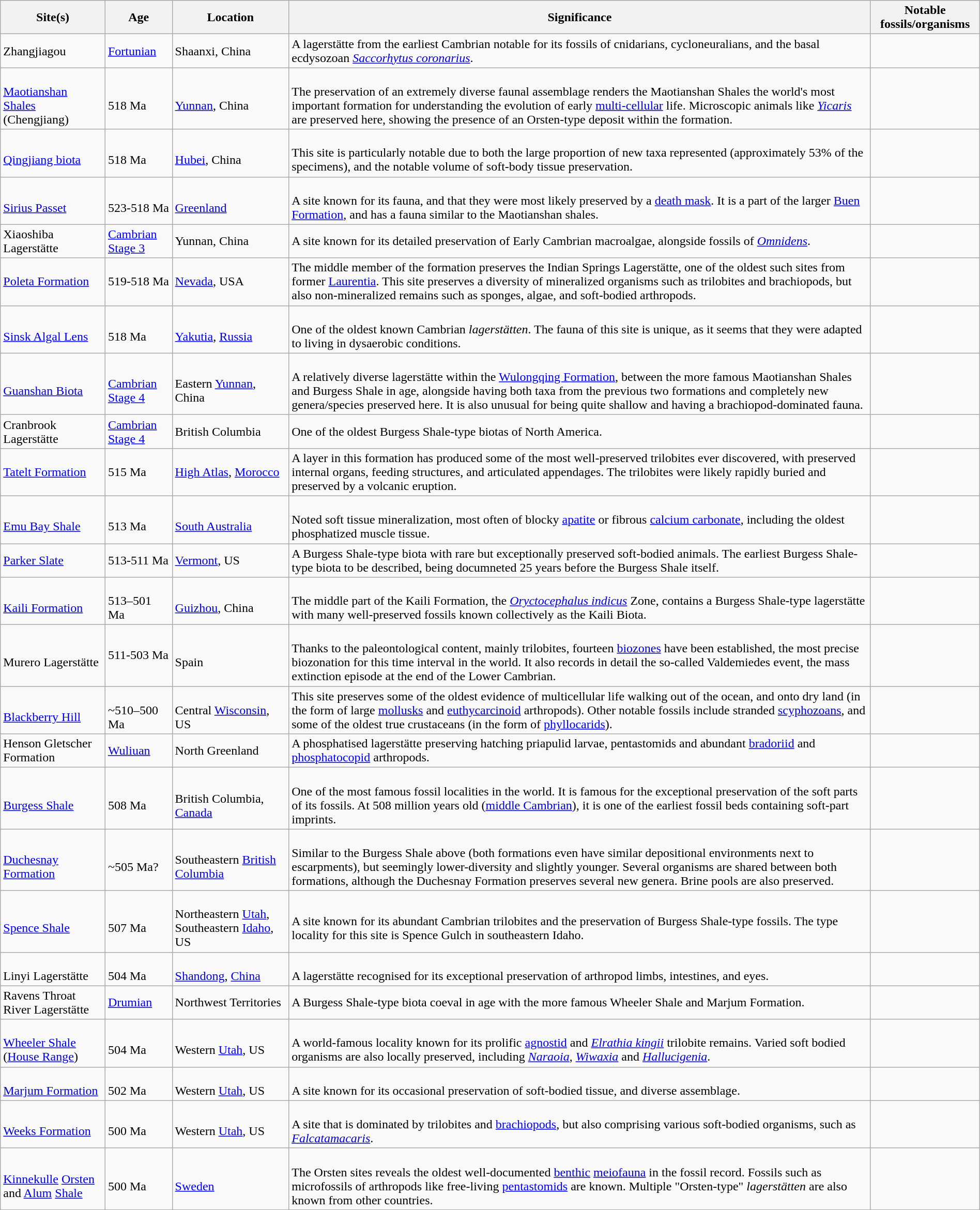<table class="wikitable" align="center" width="100%">
<tr>
<th>Site(s)</th>
<th>Age</th>
<th>Location</th>
<th>Significance</th>
<th>Notable fossils/organisms</th>
</tr>
<tr>
<td>Zhangjiagou</td>
<td><a href='#'>Fortunian</a></td>
<td>Shaanxi, China</td>
<td>A lagerstätte from the earliest Cambrian notable for its fossils of cnidarians, cycloneuralians, and the basal ecdysozoan <a href='#'><em>Saccorhytus coronarius</em></a>.</td>
<td></td>
</tr>
<tr>
<td><br><a href='#'>Maotianshan Shales</a> (Chengjiang)</td>
<td><br>518 Ma</td>
<td><br><a href='#'>Yunnan</a>, China</td>
<td><br>The preservation of an extremely diverse faunal assemblage renders the Maotianshan Shales the world's most important formation for understanding the evolution of early <a href='#'>multi-cellular</a> life. Microscopic animals like <em><a href='#'>Yicaris</a></em> are preserved here, showing the presence of an Orsten-type deposit within the formation.</td>
<td><br></td>
</tr>
<tr>
<td><br><a href='#'>Qingjiang biota</a></td>
<td><br>518 Ma</td>
<td><br><a href='#'>Hubei</a>, China</td>
<td><br>This site is particularly notable due to both the large proportion of new taxa represented (approximately 53% of the specimens), and the notable volume of soft-body tissue preservation.</td>
<td><br></td>
</tr>
<tr>
<td><br><a href='#'>Sirius Passet</a></td>
<td><br>523-518 Ma</td>
<td><br><a href='#'>Greenland</a></td>
<td><br>A site known for its fauna, and that they were most likely preserved by a <a href='#'>death mask</a>. It is a part of the larger <a href='#'>Buen Formation</a>, and has a fauna similar to the Maotianshan shales.</td>
<td><br></td>
</tr>
<tr>
<td>Xiaoshiba Lagerstätte</td>
<td><a href='#'>Cambrian Stage 3</a></td>
<td>Yunnan, China</td>
<td>A site known for its detailed preservation of Early Cambrian macroalgae, alongside fossils of <em><a href='#'>Omnidens</a></em>.</td>
<td></td>
</tr>
<tr>
<td><a href='#'>Poleta Formation</a></td>
<td>519-518 Ma</td>
<td><a href='#'>Nevada</a>, USA</td>
<td>The middle member of the formation preserves the Indian Springs Lagerstätte, one of the oldest such sites from former <a href='#'>Laurentia</a>. This site preserves a diversity of mineralized organisms such as trilobites and brachiopods, but also non-mineralized remains such as sponges, algae, and soft-bodied arthropods.</td>
<td></td>
</tr>
<tr>
<td><br><a href='#'>Sinsk Algal Lens</a></td>
<td><br>518 Ma</td>
<td><br><a href='#'>Yakutia</a>, <a href='#'>Russia</a></td>
<td><br>One of the oldest known Cambrian <em>lagerstätten</em>. The fauna of this site is unique, as it seems that they were adapted to living in dysaerobic conditions.</td>
<td><br></td>
</tr>
<tr>
<td><br><a href='#'>Guanshan Biota</a></td>
<td><br><a href='#'>Cambrian Stage 4</a></td>
<td><br>Eastern <a href='#'>Yunnan</a>, China</td>
<td><br>A relatively diverse lagerstätte within the <a href='#'>Wulongqing Formation</a>, between the more famous Maotianshan Shales and Burgess Shale in age, alongside having both taxa from the previous two formations and completely new genera/species preserved here. It is also unusual for being quite shallow and having a brachiopod-dominated fauna.</td>
<td><br></td>
</tr>
<tr>
<td>Cranbrook Lagerstätte</td>
<td><a href='#'>Cambrian Stage 4</a></td>
<td>British Columbia</td>
<td>One of the oldest Burgess Shale-type biotas of North America.</td>
<td></td>
</tr>
<tr>
<td><a href='#'>Tatelt Formation</a></td>
<td>515 Ma</td>
<td><a href='#'>High Atlas</a>, <a href='#'>Morocco</a></td>
<td>A layer in this formation has produced some of the most well-preserved trilobites ever discovered, with preserved internal organs, feeding structures, and articulated appendages. The trilobites were likely rapidly buried and preserved by a volcanic eruption.</td>
<td></td>
</tr>
<tr>
<td><br><a href='#'>Emu Bay Shale</a></td>
<td><br>513 Ma</td>
<td><br><a href='#'>South Australia</a></td>
<td><br>Noted soft tissue mineralization, most often of blocky <a href='#'>apatite</a> or fibrous <a href='#'>calcium carbonate</a>, including the oldest phosphatized muscle tissue.</td>
<td><br></td>
</tr>
<tr>
<td><a href='#'>Parker Slate</a></td>
<td>513-511 Ma</td>
<td><a href='#'>Vermont</a>, US</td>
<td>A Burgess Shale-type biota with rare but exceptionally preserved soft-bodied animals. The earliest Burgess Shale-type biota to be described, being documneted 25 years before the Burgess Shale itself.</td>
<td></td>
</tr>
<tr>
<td><br><a href='#'>Kaili Formation</a></td>
<td><br>513–501 Ma</td>
<td><br><a href='#'>Guizhou</a>, China</td>
<td><br>The middle part of the Kaili Formation, the <em><a href='#'>Oryctocephalus indicus</a></em> Zone, contains a Burgess Shale-type lagerstätte with many well-preserved fossils known collectively as the Kaili Biota.</td>
<td><br></td>
</tr>
<tr>
<td><br>Murero Lagerstätte</td>
<td>511-503 Ma</td>
<td><br>Spain</td>
<td><br>Thanks to the paleontological content, mainly trilobites, fourteen <a href='#'>biozones</a> have been established, the most precise biozonation for this time interval in the world. It also records in detail the so-called Valdemiedes event, the mass extinction episode at the end of the Lower Cambrian.</td>
<td><br></td>
</tr>
<tr>
<td><br><a href='#'>Blackberry Hill</a></td>
<td><br>~510–500 Ma</td>
<td><br>Central <a href='#'>Wisconsin</a>, US</td>
<td>This site preserves some of the oldest evidence of multicellular life walking out of the ocean, and onto dry land (in the form of large <a href='#'>mollusks</a> and <a href='#'>euthycarcinoid</a> arthropods). Other notable fossils include stranded <a href='#'>scyphozoans</a>, and some of the oldest true crustaceans (in the form of <a href='#'>phyllocarids</a>).</td>
<td><br></td>
</tr>
<tr>
<td>Henson Gletscher Formation</td>
<td><a href='#'>Wuliuan</a></td>
<td>North Greenland</td>
<td>A phosphatised lagerstätte preserving hatching priapulid larvae, pentastomids and abundant <a href='#'>bradoriid</a> and <a href='#'>phosphatocopid</a> arthropods.</td>
<td></td>
</tr>
<tr>
<td><br><a href='#'>Burgess Shale</a></td>
<td><br>508 Ma</td>
<td><br>British Columbia, <a href='#'>Canada</a></td>
<td><br>One of the most famous fossil localities in the world. It is famous for the exceptional preservation of the soft parts of its fossils. At 508 million years old (<a href='#'>middle Cambrian</a>), it is one of the earliest fossil beds containing soft-part imprints.</td>
<td><br></td>
</tr>
<tr>
<td><br><a href='#'>Duchesnay Formation</a></td>
<td><br>~505 Ma?</td>
<td><br>Southeastern <a href='#'>British Columbia</a></td>
<td><br>Similar to the Burgess Shale above (both formations even have similar depositional environments next to escarpments), but seemingly lower-diversity and slightly younger. Several organisms are shared between both formations, although the Duchesnay Formation preserves several new genera. Brine pools are also preserved.</td>
<td></td>
</tr>
<tr>
<td><br><a href='#'>Spence Shale</a></td>
<td><br>507 Ma</td>
<td><br>Northeastern <a href='#'>Utah</a>, Southeastern <a href='#'>Idaho</a>, US</td>
<td><br>A site known for its abundant Cambrian trilobites and the preservation of Burgess Shale-type fossils. The type locality for this site is Spence Gulch in southeastern Idaho.</td>
<td><br></td>
</tr>
<tr>
<td><br>Linyi Lagerstätte</td>
<td><br>504 Ma</td>
<td><br><a href='#'>Shandong</a>, <a href='#'>China</a></td>
<td><br>A lagerstätte recognised for its exceptional preservation of arthropod limbs, intestines, and eyes.</td>
<td></td>
</tr>
<tr>
<td>Ravens Throat River Lagerstätte</td>
<td><a href='#'>Drumian</a></td>
<td>Northwest Territories</td>
<td>A Burgess Shale-type biota coeval in age with the more famous Wheeler Shale and Marjum Formation.</td>
<td></td>
</tr>
<tr>
<td><br><a href='#'>Wheeler Shale</a> (<a href='#'>House Range</a>)</td>
<td><br>504 Ma</td>
<td><br>Western <a href='#'>Utah</a>, US</td>
<td><br>A world-famous locality known for its prolific <a href='#'>agnostid</a> and <em><a href='#'>Elrathia kingii</a></em> trilobite remains. Varied soft bodied organisms are also locally preserved, including <em><a href='#'>Naraoia</a></em>, <em><a href='#'>Wiwaxia</a></em> and <em><a href='#'>Hallucigenia</a></em>.</td>
<td><br></td>
</tr>
<tr>
<td><br><a href='#'>Marjum Formation</a></td>
<td><br>502 Ma</td>
<td><br>Western <a href='#'>Utah</a>, US</td>
<td><br>A site known for its occasional preservation of soft-bodied tissue, and diverse assemblage.</td>
<td><br></td>
</tr>
<tr>
<td><br><a href='#'>Weeks Formation</a></td>
<td><br>500 Ma</td>
<td><br>Western <a href='#'>Utah</a>, US</td>
<td><br>A site that is dominated by trilobites and <a href='#'>brachiopods</a>, but also comprising various soft-bodied organisms, such as <em><a href='#'>Falcatamacaris</a></em>.</td>
<td><br></td>
</tr>
<tr>
<td><br><a href='#'>Kinnekulle</a> <a href='#'>Orsten</a> and <a href='#'>Alum</a> <a href='#'>Shale</a></td>
<td><br>500 Ma</td>
<td><br><a href='#'>Sweden</a></td>
<td><br>The Orsten sites reveals the oldest well-documented <a href='#'>benthic</a> <a href='#'>meiofauna</a> in the fossil record. Fossils such as microfossils of arthropods like free-living <a href='#'>pentastomids</a> are known. Multiple "Orsten-type" <em>lagerstätten</em> are also known from other countries.</td>
<td><br></td>
</tr>
<tr>
</tr>
</table>
